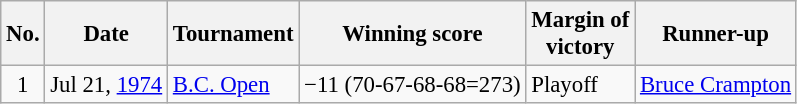<table class="wikitable" style="font-size:95%;">
<tr>
<th>No.</th>
<th>Date</th>
<th>Tournament</th>
<th>Winning score</th>
<th>Margin of<br>victory</th>
<th>Runner-up</th>
</tr>
<tr>
<td align=center>1</td>
<td align=right>Jul 21, <a href='#'>1974</a></td>
<td><a href='#'>B.C. Open</a></td>
<td>−11 (70-67-68-68=273)</td>
<td>Playoff</td>
<td> <a href='#'>Bruce Crampton</a></td>
</tr>
</table>
